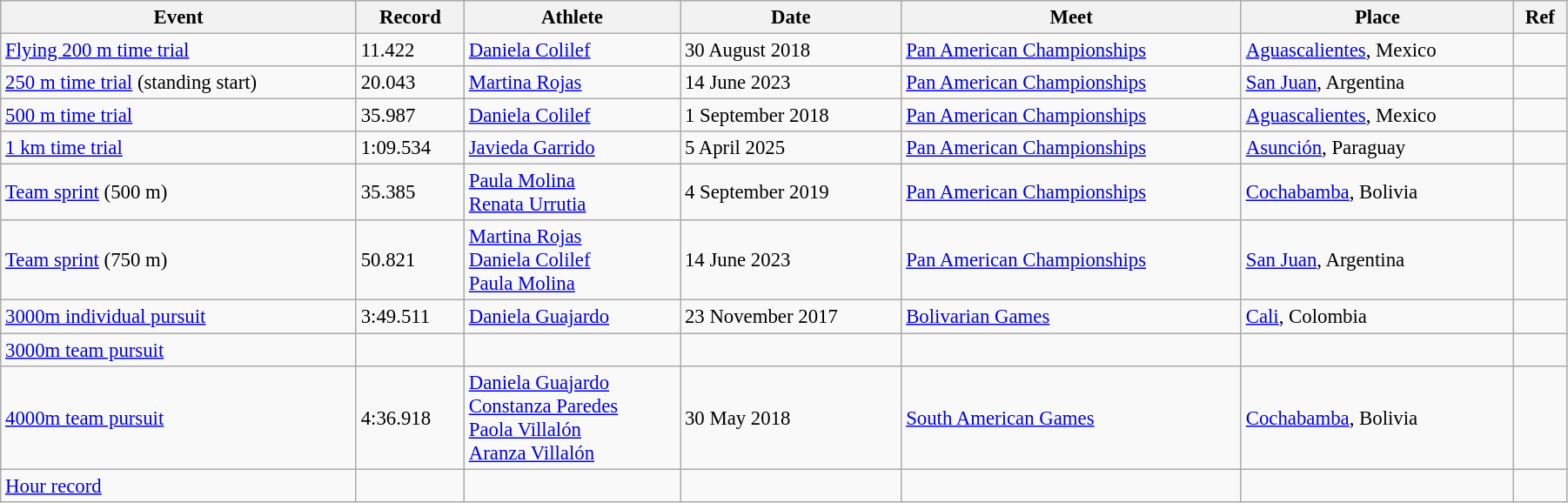<table class="wikitable" style="font-size:95%; width: 95%;">
<tr>
<th>Event</th>
<th>Record</th>
<th>Athlete</th>
<th>Date</th>
<th>Meet</th>
<th>Place</th>
<th>Ref</th>
</tr>
<tr>
<td><a href='#'>Flying 200 m time trial</a></td>
<td>11.422</td>
<td><a href='#'>Daniela Colilef</a></td>
<td>30 August 2018</td>
<td><a href='#'>Pan American Championships</a></td>
<td><a href='#'>Aguascalientes</a>, Mexico</td>
<td></td>
</tr>
<tr>
<td><a href='#'>250 m time trial</a> (standing start)</td>
<td>20.043</td>
<td><a href='#'>Martina Rojas</a></td>
<td>14 June 2023</td>
<td><a href='#'>Pan American Championships</a></td>
<td><a href='#'>San Juan</a>, Argentina</td>
<td></td>
</tr>
<tr>
<td><a href='#'>500 m time trial</a></td>
<td>35.987</td>
<td><a href='#'>Daniela Colilef</a></td>
<td>1 September 2018</td>
<td><a href='#'>Pan American Championships</a></td>
<td><a href='#'>Aguascalientes</a>, Mexico</td>
<td></td>
</tr>
<tr>
<td><a href='#'>1 km time trial</a></td>
<td>1:09.534</td>
<td><a href='#'>Javieda Garrido</a></td>
<td>5 April 2025</td>
<td><a href='#'>Pan American Championships</a></td>
<td><a href='#'>Asunción</a>, Paraguay</td>
<td></td>
</tr>
<tr>
<td><a href='#'>Team sprint</a> (500 m)</td>
<td>35.385</td>
<td><a href='#'>Paula Molina</a><br><a href='#'>Renata Urrutia</a></td>
<td>4 September 2019</td>
<td><a href='#'>Pan American Championships</a></td>
<td><a href='#'>Cochabamba</a>, Bolivia</td>
<td></td>
</tr>
<tr>
<td><a href='#'>Team sprint</a> (750 m)</td>
<td>50.821</td>
<td><a href='#'>Martina Rojas</a><br><a href='#'>Daniela Colilef</a><br><a href='#'>Paula Molina</a></td>
<td>14 June 2023</td>
<td><a href='#'>Pan American Championships</a></td>
<td><a href='#'>San Juan</a>, Argentina</td>
<td></td>
</tr>
<tr>
<td><a href='#'>3000m individual pursuit</a></td>
<td>3:49.511</td>
<td><a href='#'>Daniela Guajardo</a></td>
<td>23 November 2017</td>
<td><a href='#'>Bolivarian Games</a></td>
<td><a href='#'>Cali</a>, Colombia</td>
<td></td>
</tr>
<tr>
<td><a href='#'>3000m team pursuit</a></td>
<td></td>
<td></td>
<td></td>
<td></td>
<td></td>
<td></td>
</tr>
<tr>
<td><a href='#'>4000m team pursuit</a></td>
<td>4:36.918</td>
<td><a href='#'>Daniela Guajardo</a><br><a href='#'>Constanza Paredes</a><br><a href='#'>Paola Villalón</a><br><a href='#'>Aranza Villalón</a></td>
<td>30 May 2018</td>
<td><a href='#'>South American Games</a></td>
<td><a href='#'>Cochabamba</a>, Bolivia</td>
<td></td>
</tr>
<tr>
<td><a href='#'>Hour record</a></td>
<td></td>
<td></td>
<td></td>
<td></td>
<td></td>
<td></td>
</tr>
</table>
